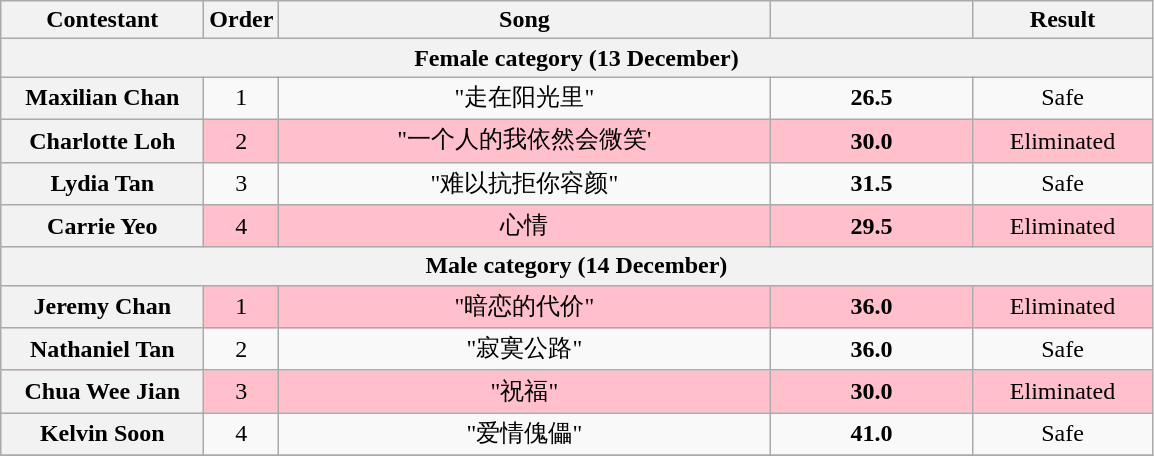<table class="wikitable plainrowheaders" style="text-align:center;">
<tr>
<th scope="col" style="width:8em;">Contestant</th>
<th scope="col">Order</th>
<th scope="col" style="width:20em;">Song</th>
<th colspan=1 scope="col" style="width:8em;"></th>
<th scope="col" style="width:7em;">Result</th>
</tr>
<tr>
<th colspan=9>Female category (13 December)</th>
</tr>
<tr>
<th scope="row">Maxilian Chan</th>
<td>1</td>
<td>"走在阳光里"</td>
<td><strong>26.5</strong></td>
<td>Safe</td>
</tr>
<tr style="background:pink;">
<th scope="row">Charlotte Loh</th>
<td>2</td>
<td>"一个人的我依然会微笑'</td>
<td><strong>30.0</strong></td>
<td>Eliminated</td>
</tr>
<tr>
<th scope="row">Lydia Tan</th>
<td>3</td>
<td>"难以抗拒你容颜"</td>
<td><strong>31.5</strong></td>
<td>Safe</td>
</tr>
<tr style="background:pink;">
<th scope="row">Carrie Yeo</th>
<td>4</td>
<td>心情</td>
<td><strong>29.5</strong></td>
<td>Eliminated</td>
</tr>
<tr>
<th colspan=9>Male category (14 December)</th>
</tr>
<tr style="background:pink;">
<th scope="row">Jeremy Chan</th>
<td>1</td>
<td>"暗恋的代价"</td>
<td><strong>36.0</strong></td>
<td>Eliminated</td>
</tr>
<tr>
<th scope="row">Nathaniel Tan</th>
<td>2</td>
<td>"寂寞公路"</td>
<td><strong>36.0</strong></td>
<td>Safe</td>
</tr>
<tr style="background:pink;">
<th scope="row">Chua Wee Jian</th>
<td>3</td>
<td>"祝福"</td>
<td><strong>30.0</strong></td>
<td>Eliminated</td>
</tr>
<tr>
<th scope="row">Kelvin Soon</th>
<td>4</td>
<td>"爱情傀儡"</td>
<td><strong>41.0</strong></td>
<td>Safe</td>
</tr>
<tr>
</tr>
</table>
